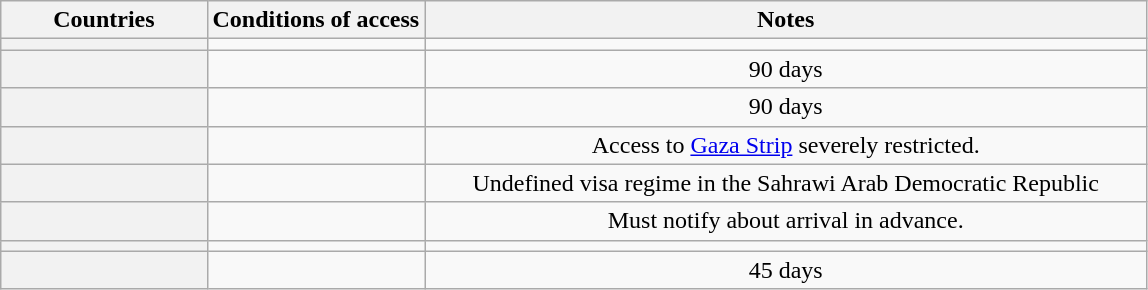<table class="wikitable" style="text-align: center; table-layout: fixed;">
<tr>
<th style="width:18%;">Countries</th>
<th style="width:19%;">Conditions of access</th>
<th>Notes</th>
</tr>
<tr>
<th style="text-align: left;"></th>
<td></td>
<td></td>
</tr>
<tr>
<th style="text-align: left;"></th>
<td></td>
<td>90 days</td>
</tr>
<tr>
<th style="text-align: left;"></th>
<td></td>
<td>90 days</td>
</tr>
<tr>
<th style="text-align: left;"></th>
<td></td>
<td>Access to <a href='#'>Gaza Strip</a> severely restricted.</td>
</tr>
<tr>
<th style="text-align: left;"></th>
<td></td>
<td>Undefined visa regime in the Sahrawi Arab Democratic Republic</td>
</tr>
<tr>
<th style="text-align: left;"></th>
<td></td>
<td>Must notify about arrival in advance.</td>
</tr>
<tr>
<th style="text-align: left;"></th>
<td></td>
<td></td>
</tr>
<tr>
<th style="text-align: left;"></th>
<td></td>
<td>45 days</td>
</tr>
</table>
